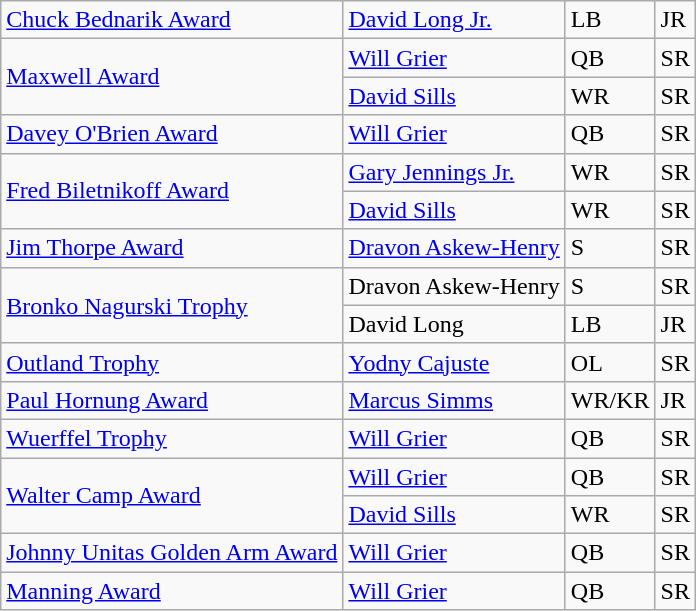<table class="wikitable">
<tr>
<td><a href='#'>Chuck Bednarik Award</a></td>
<td><a href='#'>David Long Jr.</a></td>
<td>LB</td>
<td>JR</td>
</tr>
<tr>
<td rowspan=2><a href='#'>Maxwell Award</a></td>
<td><a href='#'>Will Grier</a></td>
<td>QB</td>
<td>SR</td>
</tr>
<tr>
<td><a href='#'>David Sills</a></td>
<td>WR</td>
<td>SR</td>
</tr>
<tr>
<td><a href='#'>Davey O'Brien Award</a></td>
<td><a href='#'>Will Grier</a></td>
<td>QB</td>
<td>SR</td>
</tr>
<tr>
<td rowspan=2><a href='#'>Fred Biletnikoff Award</a></td>
<td><a href='#'>Gary Jennings Jr.</a></td>
<td>WR</td>
<td>SR</td>
</tr>
<tr>
<td><a href='#'>David Sills</a></td>
<td>WR</td>
<td>SR</td>
</tr>
<tr>
<td><a href='#'>Jim Thorpe Award</a></td>
<td><a href='#'>Dravon Askew-Henry</a></td>
<td>S</td>
<td>SR</td>
</tr>
<tr>
<td rowspan=2><a href='#'>Bronko Nagurski Trophy</a></td>
<td>Dravon Askew-Henry</td>
<td>S</td>
<td>SR</td>
</tr>
<tr>
<td>David Long</td>
<td>LB</td>
<td>JR</td>
</tr>
<tr>
<td><a href='#'>Outland Trophy</a></td>
<td><a href='#'>Yodny Cajuste</a></td>
<td>OL</td>
<td>SR</td>
</tr>
<tr>
<td><a href='#'>Paul Hornung Award</a></td>
<td><a href='#'>Marcus Simms</a></td>
<td>WR/KR</td>
<td>JR</td>
</tr>
<tr>
<td><a href='#'>Wuerffel Trophy</a></td>
<td><a href='#'>Will Grier</a></td>
<td>QB</td>
<td>SR</td>
</tr>
<tr>
<td rowspan=2><a href='#'>Walter Camp Award</a></td>
<td><a href='#'>Will Grier</a></td>
<td>QB</td>
<td>SR</td>
</tr>
<tr>
<td><a href='#'>David Sills</a></td>
<td>WR</td>
<td>SR</td>
</tr>
<tr>
<td><a href='#'>Johnny Unitas Golden Arm Award</a></td>
<td><a href='#'>Will Grier</a></td>
<td>QB</td>
<td>SR</td>
</tr>
<tr>
<td><a href='#'>Manning Award</a></td>
<td><a href='#'>Will Grier</a></td>
<td>QB</td>
<td>SR</td>
</tr>
</table>
